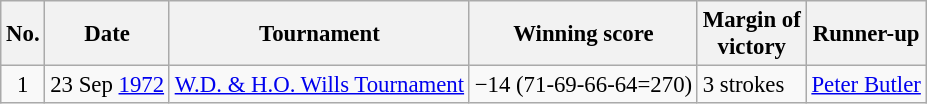<table class="wikitable" style="font-size:95%;">
<tr>
<th>No.</th>
<th>Date</th>
<th>Tournament</th>
<th>Winning score</th>
<th>Margin of<br>victory</th>
<th>Runner-up</th>
</tr>
<tr>
<td align=center>1</td>
<td align=right>23 Sep <a href='#'>1972</a></td>
<td><a href='#'>W.D. & H.O. Wills Tournament</a></td>
<td>−14 (71-69-66-64=270)</td>
<td>3 strokes</td>
<td> <a href='#'>Peter Butler</a></td>
</tr>
</table>
